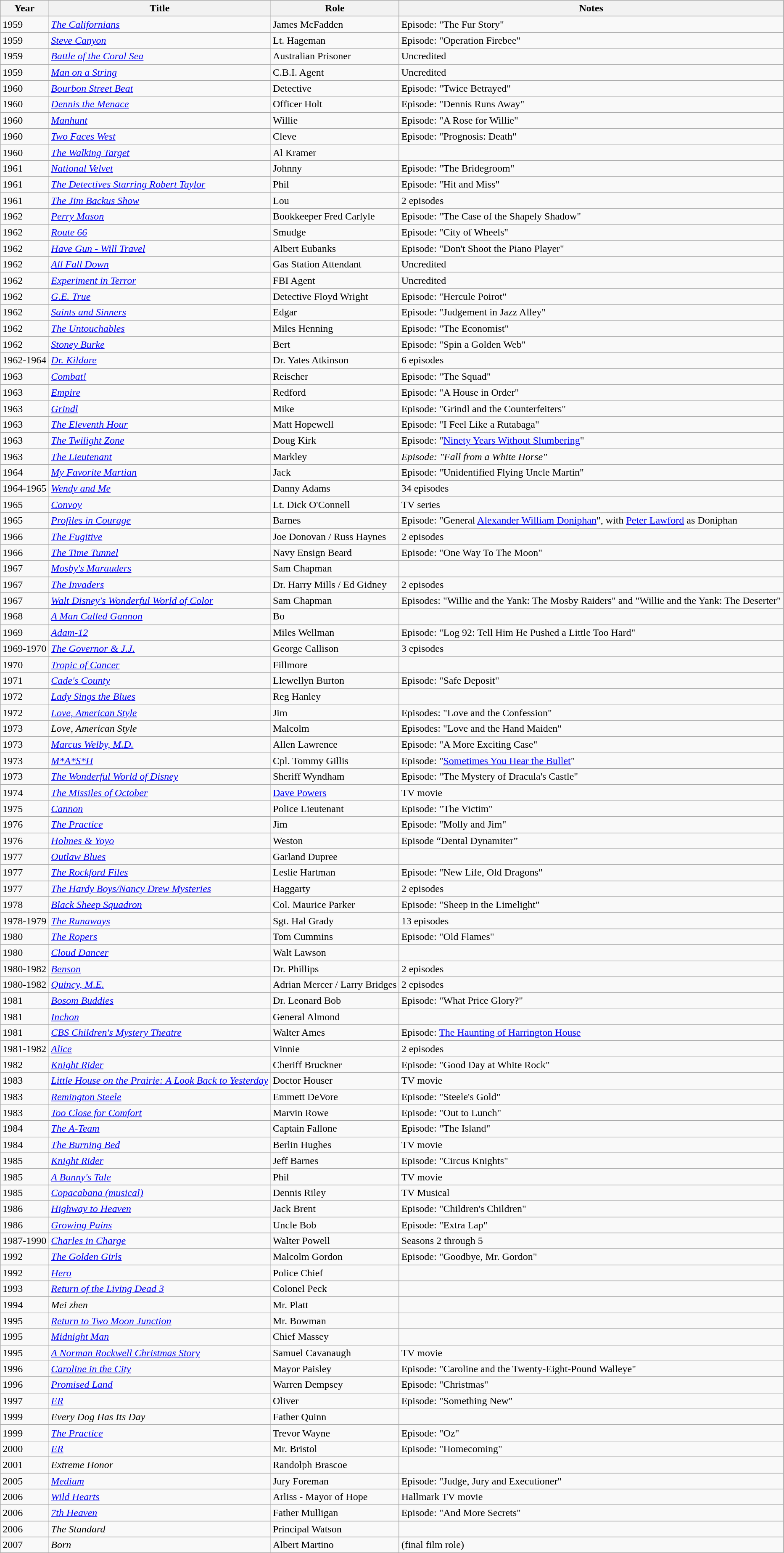<table class="wikitable sortable">
<tr>
<th>Year</th>
<th>Title</th>
<th>Role</th>
<th>Notes</th>
</tr>
<tr>
<td>1959</td>
<td><em><a href='#'>The Californians</a></em></td>
<td>James McFadden</td>
<td>Episode: "The Fur Story"</td>
</tr>
<tr>
<td>1959</td>
<td><em><a href='#'>Steve Canyon</a></em></td>
<td>Lt. Hageman</td>
<td>Episode: "Operation Firebee"</td>
</tr>
<tr>
<td>1959</td>
<td><em><a href='#'>Battle of the Coral Sea</a></em></td>
<td>Australian Prisoner</td>
<td>Uncredited</td>
</tr>
<tr>
<td>1959</td>
<td><em><a href='#'>Man on a String</a></em></td>
<td>C.B.I. Agent</td>
<td>Uncredited</td>
</tr>
<tr>
<td>1960</td>
<td><em><a href='#'>Bourbon Street Beat</a></em></td>
<td>Detective</td>
<td>Episode: "Twice Betrayed"</td>
</tr>
<tr>
<td>1960</td>
<td><em><a href='#'>Dennis the Menace</a></em></td>
<td>Officer Holt</td>
<td>Episode: "Dennis Runs Away"</td>
</tr>
<tr>
<td>1960</td>
<td><em><a href='#'>Manhunt</a></em></td>
<td>Willie</td>
<td>Episode: "A Rose for Willie"</td>
</tr>
<tr>
<td>1960</td>
<td><em><a href='#'>Two Faces West</a></em></td>
<td>Cleve</td>
<td>Episode: "Prognosis: Death"</td>
</tr>
<tr>
<td>1960</td>
<td><em><a href='#'>The Walking Target</a></em></td>
<td>Al Kramer</td>
<td></td>
</tr>
<tr>
<td>1961</td>
<td><em><a href='#'>National Velvet</a></em></td>
<td>Johnny</td>
<td>Episode: "The Bridegroom"</td>
</tr>
<tr>
<td>1961</td>
<td><em><a href='#'>The Detectives Starring Robert Taylor</a></em></td>
<td>Phil</td>
<td>Episode: "Hit and Miss"</td>
</tr>
<tr>
<td>1961</td>
<td><em><a href='#'>The Jim Backus Show</a></em></td>
<td>Lou</td>
<td>2 episodes</td>
</tr>
<tr>
<td>1962</td>
<td><em><a href='#'>Perry Mason</a></em></td>
<td>Bookkeeper Fred Carlyle</td>
<td>Episode: "The Case of the Shapely Shadow"</td>
</tr>
<tr>
<td>1962</td>
<td><em><a href='#'>Route 66</a></em></td>
<td>Smudge</td>
<td>Episode: "City of Wheels"</td>
</tr>
<tr>
<td>1962</td>
<td><em><a href='#'>Have Gun - Will Travel</a></em></td>
<td>Albert Eubanks</td>
<td>Episode: "Don't Shoot the Piano Player"</td>
</tr>
<tr>
<td>1962</td>
<td><em><a href='#'>All Fall Down</a></em></td>
<td>Gas Station Attendant</td>
<td>Uncredited</td>
</tr>
<tr>
<td>1962</td>
<td><em><a href='#'>Experiment in Terror</a></em></td>
<td>FBI Agent</td>
<td>Uncredited</td>
</tr>
<tr>
<td>1962</td>
<td><em><a href='#'>G.E. True</a></em></td>
<td>Detective Floyd Wright</td>
<td>Episode: "Hercule Poirot"</td>
</tr>
<tr>
<td>1962</td>
<td><em><a href='#'>Saints and Sinners</a></em></td>
<td>Edgar</td>
<td>Episode: "Judgement in Jazz Alley"</td>
</tr>
<tr>
<td>1962</td>
<td><em><a href='#'>The Untouchables</a></em></td>
<td>Miles Henning</td>
<td>Episode: "The Economist"</td>
</tr>
<tr>
<td>1962</td>
<td><em><a href='#'>Stoney Burke</a></em></td>
<td>Bert</td>
<td>Episode: "Spin a Golden Web"</td>
</tr>
<tr>
<td>1962-1964</td>
<td><em><a href='#'>Dr. Kildare</a></em></td>
<td>Dr. Yates Atkinson</td>
<td>6 episodes</td>
</tr>
<tr>
<td>1963</td>
<td><em><a href='#'>Combat!</a></em></td>
<td>Reischer</td>
<td>Episode: "The Squad"</td>
</tr>
<tr>
<td>1963</td>
<td><em><a href='#'>Empire</a></em></td>
<td>Redford</td>
<td>Episode: "A House in Order"</td>
</tr>
<tr>
<td>1963</td>
<td><em><a href='#'>Grindl</a></em></td>
<td>Mike</td>
<td>Episode: "Grindl and the Counterfeiters"</td>
</tr>
<tr>
<td>1963</td>
<td><em><a href='#'>The Eleventh Hour</a></em></td>
<td>Matt Hopewell</td>
<td>Episode: "I Feel Like a Rutabaga"</td>
</tr>
<tr>
<td>1963</td>
<td><em><a href='#'>The Twilight Zone</a></em></td>
<td>Doug Kirk</td>
<td>Episode: "<a href='#'>Ninety Years Without Slumbering</a>"</td>
</tr>
<tr>
<td>1963</td>
<td><em><a href='#'>The Lieutenant</a></em></td>
<td>Markley</td>
<td><em>Episode: "Fall from a White Horse"</em></td>
</tr>
<tr>
<td>1964</td>
<td><em><a href='#'>My Favorite Martian</a></em></td>
<td>Jack</td>
<td>Episode: "Unidentified Flying Uncle Martin"</td>
</tr>
<tr>
<td>1964-1965</td>
<td><em><a href='#'>Wendy and Me</a></em></td>
<td>Danny Adams</td>
<td>34 episodes</td>
</tr>
<tr>
<td>1965</td>
<td><em><a href='#'>Convoy</a></em></td>
<td>Lt. Dick O'Connell</td>
<td>TV series</td>
</tr>
<tr>
<td>1965</td>
<td><em><a href='#'>Profiles in Courage</a></em></td>
<td>Barnes</td>
<td>Episode: "General <a href='#'>Alexander William Doniphan</a>", with <a href='#'>Peter Lawford</a> as Doniphan</td>
</tr>
<tr>
<td>1966</td>
<td><em><a href='#'>The Fugitive</a></em></td>
<td>Joe Donovan / Russ Haynes</td>
<td>2 episodes</td>
</tr>
<tr>
<td>1966</td>
<td><em><a href='#'>The Time Tunnel</a></em></td>
<td>Navy Ensign Beard</td>
<td>Episode: "One Way To The Moon"</td>
</tr>
<tr>
<td>1967</td>
<td><em><a href='#'>Mosby's Marauders</a></em></td>
<td>Sam Chapman</td>
<td></td>
</tr>
<tr>
<td>1967</td>
<td><em><a href='#'>The Invaders</a></em></td>
<td>Dr. Harry Mills / Ed Gidney</td>
<td>2 episodes</td>
</tr>
<tr>
<td>1967</td>
<td><em><a href='#'>Walt Disney's Wonderful World of Color</a></em></td>
<td>Sam Chapman</td>
<td>Episodes: "Willie and the Yank: The Mosby Raiders" and "Willie and the Yank: The Deserter"</td>
</tr>
<tr>
<td>1968</td>
<td><em><a href='#'>A Man Called Gannon</a></em></td>
<td>Bo</td>
<td></td>
</tr>
<tr>
<td>1969</td>
<td><em><a href='#'>Adam-12</a></em></td>
<td>Miles Wellman</td>
<td>Episode: "Log 92: Tell Him He Pushed a Little Too Hard"</td>
</tr>
<tr>
<td>1969-1970</td>
<td><em><a href='#'>The Governor & J.J.</a></em></td>
<td>George Callison</td>
<td>3 episodes</td>
</tr>
<tr>
<td>1970</td>
<td><em><a href='#'>Tropic of Cancer</a></em></td>
<td>Fillmore</td>
<td></td>
</tr>
<tr>
<td>1971</td>
<td><em><a href='#'>Cade's County</a></em></td>
<td>Llewellyn Burton</td>
<td>Episode: "Safe Deposit"</td>
</tr>
<tr>
<td>1972</td>
<td><em><a href='#'>Lady Sings the Blues</a></em></td>
<td>Reg Hanley</td>
<td></td>
</tr>
<tr>
<td>1972</td>
<td><em><a href='#'>Love, American Style</a></em></td>
<td>Jim</td>
<td>Episodes: "Love and the Confession"</td>
</tr>
<tr>
<td>1973</td>
<td><em>Love, American Style</em></td>
<td>Malcolm</td>
<td>Episodes: "Love and the Hand Maiden"</td>
</tr>
<tr>
<td>1973</td>
<td><em><a href='#'>Marcus Welby, M.D.</a></em></td>
<td>Allen Lawrence</td>
<td>Episode: "A More Exciting Case"</td>
</tr>
<tr>
<td>1973</td>
<td><em><a href='#'>M*A*S*H</a></em></td>
<td>Cpl. Tommy Gillis</td>
<td>Episode: "<a href='#'>Sometimes You Hear the Bullet</a>"</td>
</tr>
<tr>
<td>1973</td>
<td><em><a href='#'>The Wonderful World of Disney</a></em></td>
<td>Sheriff Wyndham</td>
<td>Episode: "The Mystery of Dracula's Castle"</td>
</tr>
<tr>
<td>1974</td>
<td><em><a href='#'>The Missiles of October</a></em></td>
<td><a href='#'>Dave Powers</a></td>
<td>TV movie</td>
</tr>
<tr>
<td>1975</td>
<td><em><a href='#'>Cannon</a></em></td>
<td>Police Lieutenant</td>
<td>Episode: "The Victim"</td>
</tr>
<tr>
<td>1976</td>
<td><em><a href='#'>The Practice</a></em></td>
<td>Jim</td>
<td>Episode: "Molly and Jim"</td>
</tr>
<tr>
<td>1976</td>
<td><em><a href='#'>Holmes & Yoyo</a></em></td>
<td>Weston</td>
<td>Episode “Dental Dynamiter”</td>
</tr>
<tr>
<td>1977</td>
<td><em><a href='#'>Outlaw Blues</a></em></td>
<td>Garland Dupree</td>
<td></td>
</tr>
<tr>
<td>1977</td>
<td><em><a href='#'>The Rockford Files</a></em></td>
<td>Leslie Hartman</td>
<td>Episode: "New Life, Old Dragons"</td>
</tr>
<tr>
<td>1977</td>
<td><em><a href='#'>The Hardy Boys/Nancy Drew Mysteries</a></em></td>
<td>Haggarty</td>
<td>2 episodes</td>
</tr>
<tr>
<td>1978</td>
<td><em><a href='#'>Black Sheep Squadron</a></em></td>
<td>Col. Maurice Parker</td>
<td>Episode: "Sheep in the Limelight"</td>
</tr>
<tr>
<td>1978-1979</td>
<td><em><a href='#'>The Runaways</a></em></td>
<td>Sgt. Hal Grady</td>
<td>13 episodes</td>
</tr>
<tr>
<td>1980</td>
<td><em><a href='#'>The Ropers</a></em></td>
<td>Tom Cummins</td>
<td>Episode: "Old Flames"</td>
</tr>
<tr>
<td>1980</td>
<td><em><a href='#'>Cloud Dancer</a></em></td>
<td>Walt Lawson</td>
<td></td>
</tr>
<tr>
<td>1980-1982</td>
<td><em><a href='#'>Benson</a></em></td>
<td>Dr. Phillips</td>
<td>2 episodes</td>
</tr>
<tr>
<td>1980-1982</td>
<td><em><a href='#'>Quincy, M.E.</a></em></td>
<td>Adrian Mercer / Larry Bridges</td>
<td>2 episodes</td>
</tr>
<tr>
<td>1981</td>
<td><em><a href='#'>Bosom Buddies</a></em></td>
<td>Dr. Leonard Bob</td>
<td>Episode: "What Price Glory?"</td>
</tr>
<tr>
<td>1981</td>
<td><em><a href='#'>Inchon</a></em></td>
<td>General Almond</td>
<td></td>
</tr>
<tr>
<td>1981</td>
<td><em><a href='#'>CBS Children's Mystery Theatre</a></em></td>
<td>Walter Ames</td>
<td>Episode: <a href='#'>The Haunting of Harrington House</a></td>
</tr>
<tr>
<td>1981-1982</td>
<td><em><a href='#'>Alice</a></em></td>
<td>Vinnie</td>
<td>2 episodes</td>
</tr>
<tr>
<td>1982</td>
<td><em><a href='#'>Knight Rider</a></em></td>
<td>Cheriff Bruckner</td>
<td>Episode: "Good Day at White Rock"</td>
</tr>
<tr>
<td>1983</td>
<td><em><a href='#'>Little House on the Prairie: A Look Back to Yesterday</a></em></td>
<td>Doctor Houser</td>
<td>TV movie</td>
</tr>
<tr>
<td>1983</td>
<td><em><a href='#'>Remington Steele</a></em></td>
<td>Emmett DeVore</td>
<td>Episode: "Steele's Gold"</td>
</tr>
<tr>
<td>1983</td>
<td><em><a href='#'>Too Close for Comfort</a></em></td>
<td>Marvin Rowe</td>
<td>Episode: "Out to Lunch"</td>
</tr>
<tr>
<td>1984</td>
<td><em><a href='#'>The A-Team</a></em></td>
<td>Captain Fallone</td>
<td>Episode: "The Island"</td>
</tr>
<tr>
<td>1984</td>
<td><em><a href='#'>The Burning Bed</a></em></td>
<td>Berlin Hughes</td>
<td>TV movie</td>
</tr>
<tr>
<td>1985</td>
<td><em><a href='#'>Knight Rider</a></em></td>
<td>Jeff Barnes</td>
<td>Episode: "Circus Knights"</td>
</tr>
<tr>
<td>1985</td>
<td><em><a href='#'>A Bunny's Tale</a></em></td>
<td>Phil</td>
<td>TV movie</td>
</tr>
<tr>
<td>1985</td>
<td><em><a href='#'>Copacabana (musical)</a></em></td>
<td>Dennis Riley</td>
<td>TV Musical</td>
</tr>
<tr>
<td>1986</td>
<td><em><a href='#'>Highway to Heaven</a></em></td>
<td>Jack Brent</td>
<td>Episode: "Children's Children"</td>
</tr>
<tr>
<td>1986</td>
<td><em><a href='#'>Growing Pains</a></em></td>
<td>Uncle Bob</td>
<td>Episode: "Extra Lap"</td>
</tr>
<tr>
<td>1987-1990</td>
<td><em><a href='#'>Charles in Charge</a></em></td>
<td>Walter Powell</td>
<td>Seasons 2 through 5</td>
</tr>
<tr>
<td>1992</td>
<td><em><a href='#'>The Golden Girls</a></em></td>
<td>Malcolm Gordon</td>
<td>Episode: "Goodbye, Mr. Gordon"</td>
</tr>
<tr>
<td>1992</td>
<td><em><a href='#'>Hero</a></em></td>
<td>Police Chief</td>
<td></td>
</tr>
<tr>
<td>1993</td>
<td><em><a href='#'>Return of the Living Dead 3</a></em></td>
<td>Colonel Peck</td>
<td></td>
</tr>
<tr>
<td>1994</td>
<td><em>Mei zhen</em></td>
<td>Mr. Platt</td>
<td></td>
</tr>
<tr>
<td>1995</td>
<td><em><a href='#'>Return to Two Moon Junction</a></em></td>
<td>Mr. Bowman</td>
<td></td>
</tr>
<tr>
<td>1995</td>
<td><em><a href='#'>Midnight Man</a></em></td>
<td>Chief Massey</td>
<td></td>
</tr>
<tr>
<td>1995</td>
<td><em><a href='#'>A Norman Rockwell Christmas Story</a></em></td>
<td>Samuel Cavanaugh</td>
<td>TV movie</td>
</tr>
<tr>
<td>1996</td>
<td><em><a href='#'>Caroline in the City</a></em></td>
<td>Mayor Paisley</td>
<td>Episode: "Caroline and the Twenty-Eight-Pound Walleye"</td>
</tr>
<tr>
<td>1996</td>
<td><em><a href='#'>Promised Land</a></em></td>
<td>Warren Dempsey</td>
<td>Episode: "Christmas"</td>
</tr>
<tr>
<td>1997</td>
<td><em><a href='#'>ER</a></em></td>
<td>Oliver</td>
<td>Episode: "Something New"</td>
</tr>
<tr>
<td>1999</td>
<td><em>Every Dog Has Its Day</em></td>
<td>Father Quinn</td>
<td></td>
</tr>
<tr>
<td>1999</td>
<td><em><a href='#'>The Practice</a></em></td>
<td>Trevor Wayne</td>
<td>Episode: "Oz"</td>
</tr>
<tr>
<td>2000</td>
<td><em><a href='#'>ER</a></em></td>
<td>Mr. Bristol</td>
<td>Episode: "Homecoming"</td>
</tr>
<tr>
<td>2001</td>
<td><em>Extreme Honor</em></td>
<td>Randolph Brascoe</td>
<td></td>
</tr>
<tr>
<td>2005</td>
<td><em><a href='#'>Medium</a></em></td>
<td>Jury Foreman</td>
<td>Episode: "Judge, Jury and Executioner"</td>
</tr>
<tr>
<td>2006</td>
<td><em><a href='#'>Wild Hearts</a></em></td>
<td>Arliss - Mayor of Hope</td>
<td>Hallmark TV movie</td>
</tr>
<tr>
<td>2006</td>
<td><em><a href='#'>7th Heaven</a></em></td>
<td>Father Mulligan</td>
<td>Episode: "And More Secrets"</td>
</tr>
<tr>
<td>2006</td>
<td><em>The Standard</em></td>
<td>Principal Watson</td>
<td></td>
</tr>
<tr>
<td>2007</td>
<td><em>Born</em></td>
<td>Albert Martino</td>
<td>(final film role)</td>
</tr>
</table>
